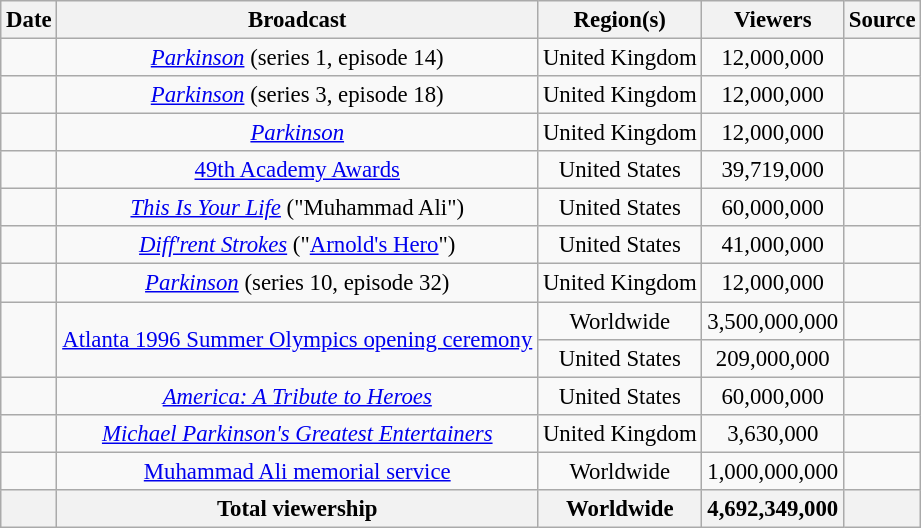<table class="wikitable sortable" style="text-align:center; font-size:95%">
<tr>
<th>Date</th>
<th>Broadcast</th>
<th>Region(s)</th>
<th>Viewers</th>
<th>Source</th>
</tr>
<tr>
<td></td>
<td><em><a href='#'>Parkinson</a></em> (series 1, episode 14)</td>
<td>United Kingdom</td>
<td>12,000,000</td>
<td></td>
</tr>
<tr>
<td></td>
<td><em><a href='#'>Parkinson</a></em> (series 3, episode 18)</td>
<td>United Kingdom</td>
<td>12,000,000</td>
<td></td>
</tr>
<tr>
<td></td>
<td><em><a href='#'>Parkinson</a></em></td>
<td>United Kingdom</td>
<td>12,000,000</td>
<td></td>
</tr>
<tr>
<td></td>
<td><a href='#'>49th Academy Awards</a></td>
<td>United States</td>
<td>39,719,000</td>
<td></td>
</tr>
<tr>
<td></td>
<td><em><a href='#'>This Is Your Life</a></em> ("Muhammad Ali")</td>
<td>United States</td>
<td>60,000,000</td>
<td></td>
</tr>
<tr>
<td></td>
<td><em><a href='#'>Diff'rent Strokes</a></em> ("<a href='#'>Arnold's Hero</a>")</td>
<td>United States</td>
<td>41,000,000</td>
<td></td>
</tr>
<tr>
<td></td>
<td><em><a href='#'>Parkinson</a></em> (series 10, episode 32)</td>
<td>United Kingdom</td>
<td>12,000,000</td>
<td></td>
</tr>
<tr>
<td rowspan="2"></td>
<td rowspan="2"><a href='#'>Atlanta 1996 Summer Olympics opening ceremony</a></td>
<td>Worldwide</td>
<td>3,500,000,000</td>
<td></td>
</tr>
<tr>
<td>United States</td>
<td>209,000,000</td>
<td></td>
</tr>
<tr>
<td></td>
<td><em><a href='#'>America: A Tribute to Heroes</a></em></td>
<td>United States</td>
<td>60,000,000</td>
<td></td>
</tr>
<tr>
<td></td>
<td><em><a href='#'>Michael Parkinson's Greatest Entertainers</a></em></td>
<td>United Kingdom</td>
<td>3,630,000</td>
<td></td>
</tr>
<tr>
<td></td>
<td><a href='#'>Muhammad Ali memorial service</a></td>
<td>Worldwide</td>
<td>1,000,000,000</td>
<td></td>
</tr>
<tr>
<th></th>
<th>Total viewership</th>
<th>Worldwide</th>
<th>4,692,349,000</th>
<th></th>
</tr>
</table>
